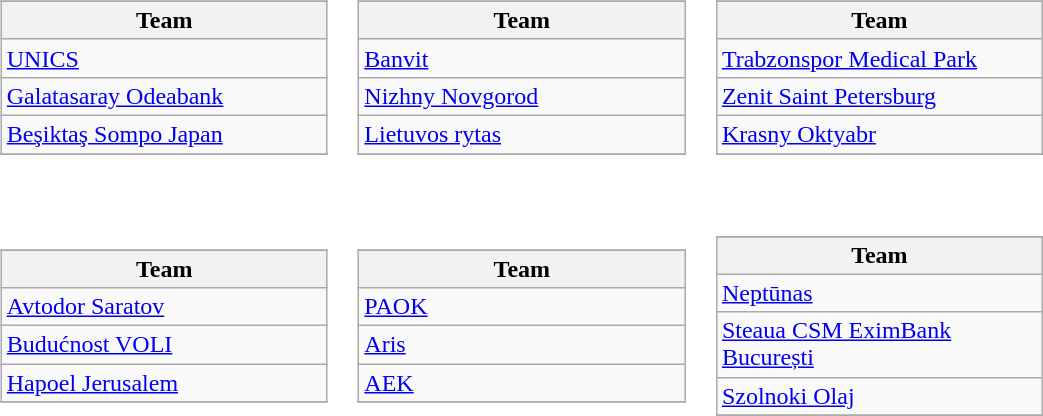<table>
<tr valign=top>
<td><br><table class="wikitable">
<tr>
</tr>
<tr>
<th width=210>Team</th>
</tr>
<tr>
<td> <a href='#'>UNICS</a></td>
</tr>
<tr>
<td> <a href='#'>Galatasaray Odeabank</a></td>
</tr>
<tr>
<td> <a href='#'>Beşiktaş Sompo Japan</a></td>
</tr>
<tr>
</tr>
</table>
</td>
<td><br><table class="wikitable">
<tr>
</tr>
<tr>
<th width=210>Team</th>
</tr>
<tr>
<td> <a href='#'>Banvit</a></td>
</tr>
<tr>
<td> <a href='#'>Nizhny Novgorod</a></td>
</tr>
<tr>
<td> <a href='#'>Lietuvos rytas</a></td>
</tr>
<tr>
</tr>
</table>
</td>
<td><br><table class="wikitable">
<tr>
</tr>
<tr>
<th width=210>Team</th>
</tr>
<tr>
<td> <a href='#'>Trabzonspor Medical Park</a></td>
</tr>
<tr>
<td> <a href='#'>Zenit Saint Petersburg</a></td>
</tr>
<tr>
<td> <a href='#'>Krasny Oktyabr</a></td>
</tr>
<tr>
</tr>
</table>
</td>
</tr>
<tr>
<td><br><table class="wikitable">
<tr>
</tr>
<tr>
<th width=210>Team</th>
</tr>
<tr>
<td> <a href='#'>Avtodor Saratov</a></td>
</tr>
<tr>
<td> <a href='#'>Budućnost VOLI</a></td>
</tr>
<tr>
<td> <a href='#'>Hapoel Jerusalem</a></td>
</tr>
<tr>
</tr>
</table>
</td>
<td><br><table class="wikitable">
<tr>
</tr>
<tr>
<th width=210>Team</th>
</tr>
<tr>
<td> <a href='#'>PAOK</a></td>
</tr>
<tr>
<td> <a href='#'>Aris</a></td>
</tr>
<tr>
<td> <a href='#'>AEK</a></td>
</tr>
<tr>
</tr>
</table>
</td>
<td><br><table class="wikitable">
<tr>
</tr>
<tr>
<th width=210>Team</th>
</tr>
<tr>
<td> <a href='#'>Neptūnas</a></td>
</tr>
<tr>
<td> <a href='#'>Steaua CSM EximBank București</a></td>
</tr>
<tr>
<td> <a href='#'>Szolnoki Olaj</a></td>
</tr>
<tr>
</tr>
</table>
</td>
</tr>
</table>
